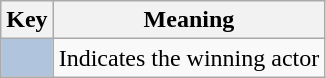<table class="wikitable">
<tr>
<th scope="col" style="width:%;">Key</th>
<th scope="col" style="width:%;">Meaning</th>
</tr>
<tr>
<td style="background:#B0C4DE"></td>
<td>Indicates the winning actor</td>
</tr>
</table>
